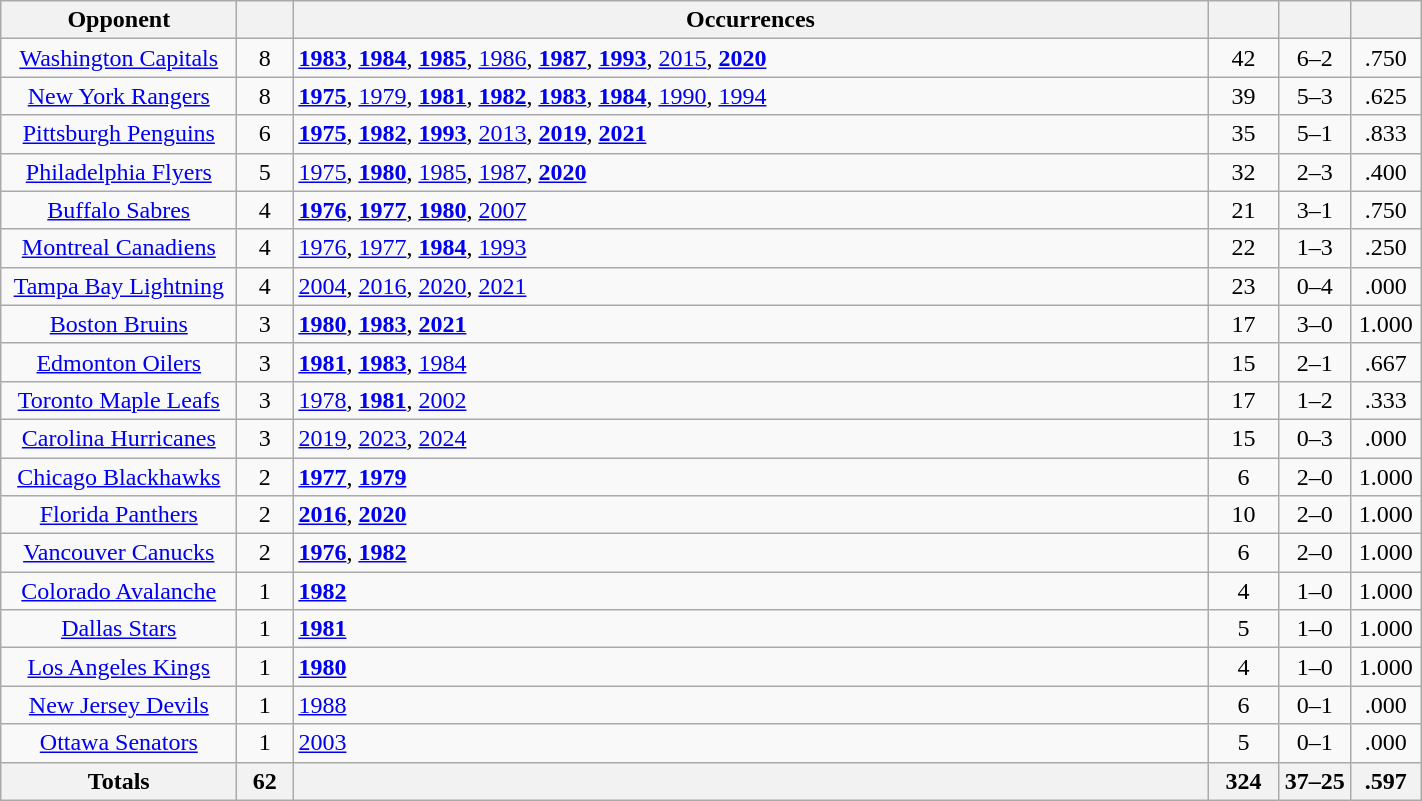<table class="wikitable sortable" style="text-align: center; width: 75%;">
<tr>
<th width="150">Opponent</th>
<th width="30"></th>
<th>Occurrences</th>
<th width="40"></th>
<th width="40"></th>
<th width="40"></th>
</tr>
<tr>
<td><a href='#'>Washington Capitals</a></td>
<td>8</td>
<td align=left><strong><a href='#'>1983</a></strong>, <strong><a href='#'>1984</a></strong>, <strong><a href='#'>1985</a></strong>, <a href='#'>1986</a>, <strong><a href='#'>1987</a></strong>, <strong><a href='#'>1993</a></strong>, <a href='#'>2015</a>, <strong><a href='#'>2020</a></strong></td>
<td>42</td>
<td>6–2</td>
<td>.750</td>
</tr>
<tr>
<td><a href='#'>New York Rangers</a></td>
<td>8</td>
<td align=left><strong><a href='#'>1975</a></strong>, <a href='#'>1979</a>, <strong><a href='#'>1981</a></strong>, <strong><a href='#'>1982</a></strong>, <strong><a href='#'>1983</a></strong>, <strong><a href='#'>1984</a></strong>, <a href='#'>1990</a>, <a href='#'>1994</a></td>
<td>39</td>
<td>5–3</td>
<td>.625</td>
</tr>
<tr>
<td><a href='#'>Pittsburgh Penguins</a></td>
<td>6</td>
<td align=left><strong><a href='#'>1975</a></strong>, <strong><a href='#'>1982</a></strong>, <strong><a href='#'>1993</a></strong>, <a href='#'>2013</a>, <strong><a href='#'>2019</a></strong>, <strong><a href='#'>2021</a></strong></td>
<td>35</td>
<td>5–1</td>
<td>.833</td>
</tr>
<tr>
<td><a href='#'>Philadelphia Flyers</a></td>
<td>5</td>
<td align=left><a href='#'>1975</a>, <strong><a href='#'>1980</a></strong>, <a href='#'>1985</a>, <a href='#'>1987</a>, <strong><a href='#'>2020</a></strong></td>
<td>32</td>
<td>2–3</td>
<td>.400</td>
</tr>
<tr>
<td><a href='#'>Buffalo Sabres</a></td>
<td>4</td>
<td align=left><strong><a href='#'>1976</a></strong>, <strong><a href='#'>1977</a></strong>, <strong><a href='#'>1980</a></strong>, <a href='#'>2007</a></td>
<td>21</td>
<td>3–1</td>
<td>.750</td>
</tr>
<tr>
<td><a href='#'>Montreal Canadiens</a></td>
<td>4</td>
<td align=left><a href='#'>1976</a>, <a href='#'>1977</a>, <strong><a href='#'>1984</a></strong>, <a href='#'>1993</a></td>
<td>22</td>
<td>1–3</td>
<td>.250</td>
</tr>
<tr>
<td><a href='#'>Tampa Bay Lightning</a></td>
<td>4</td>
<td align=left><a href='#'>2004</a>, <a href='#'>2016</a>, <a href='#'>2020</a>, <a href='#'>2021</a></td>
<td>23</td>
<td>0–4</td>
<td>.000</td>
</tr>
<tr>
<td><a href='#'>Boston Bruins</a></td>
<td>3</td>
<td align=left><strong><a href='#'>1980</a></strong>, <strong><a href='#'>1983</a></strong>, <strong><a href='#'>2021</a></strong></td>
<td>17</td>
<td>3–0</td>
<td>1.000</td>
</tr>
<tr>
<td><a href='#'>Edmonton Oilers</a></td>
<td>3</td>
<td align=left><strong><a href='#'>1981</a></strong>, <strong><a href='#'>1983</a></strong>, <a href='#'>1984</a></td>
<td>15</td>
<td>2–1</td>
<td>.667</td>
</tr>
<tr>
<td><a href='#'>Toronto Maple Leafs</a></td>
<td>3</td>
<td align=left><a href='#'>1978</a>, <strong><a href='#'>1981</a></strong>, <a href='#'>2002</a></td>
<td>17</td>
<td>1–2</td>
<td>.333</td>
</tr>
<tr>
<td><a href='#'>Carolina Hurricanes</a></td>
<td>3</td>
<td align=left><a href='#'>2019</a>, <a href='#'>2023</a>, <a href='#'>2024</a></td>
<td>15</td>
<td>0–3</td>
<td>.000</td>
</tr>
<tr>
<td><a href='#'>Chicago Blackhawks</a></td>
<td>2</td>
<td align=left><strong><a href='#'>1977</a></strong>, <strong><a href='#'>1979</a></strong></td>
<td>6</td>
<td>2–0</td>
<td>1.000</td>
</tr>
<tr>
<td><a href='#'>Florida Panthers</a></td>
<td>2</td>
<td align=left><strong><a href='#'>2016</a></strong>, <strong><a href='#'>2020</a></strong></td>
<td>10</td>
<td>2–0</td>
<td>1.000</td>
</tr>
<tr>
<td><a href='#'>Vancouver Canucks</a></td>
<td>2</td>
<td align=left><strong><a href='#'>1976</a></strong>, <strong><a href='#'>1982</a></strong></td>
<td>6</td>
<td>2–0</td>
<td>1.000</td>
</tr>
<tr>
<td><a href='#'>Colorado Avalanche</a></td>
<td>1</td>
<td align=left><strong><a href='#'>1982</a></strong></td>
<td>4</td>
<td>1–0</td>
<td>1.000</td>
</tr>
<tr>
<td><a href='#'>Dallas Stars</a></td>
<td>1</td>
<td align=left><strong><a href='#'>1981</a></strong></td>
<td>5</td>
<td>1–0</td>
<td>1.000</td>
</tr>
<tr>
<td><a href='#'>Los Angeles Kings</a></td>
<td>1</td>
<td align=left><strong><a href='#'>1980</a></strong></td>
<td>4</td>
<td>1–0</td>
<td>1.000</td>
</tr>
<tr>
<td><a href='#'>New Jersey Devils</a></td>
<td>1</td>
<td align=left><a href='#'>1988</a></td>
<td>6</td>
<td>0–1</td>
<td>.000</td>
</tr>
<tr>
<td><a href='#'>Ottawa Senators</a></td>
<td>1</td>
<td align=left><a href='#'>2003</a></td>
<td>5</td>
<td>0–1</td>
<td>.000</td>
</tr>
<tr>
<th width="150">Totals</th>
<th width="30">62</th>
<th></th>
<th width="40">324</th>
<th width="40">37–25</th>
<th width="40">.597</th>
</tr>
</table>
